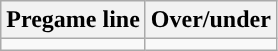<table class="wikitable">
<tr align="center">
<th>Pregame line</th>
<th>Over/under</th>
</tr>
<tr align="center">
<td></td>
<td></td>
</tr>
</table>
